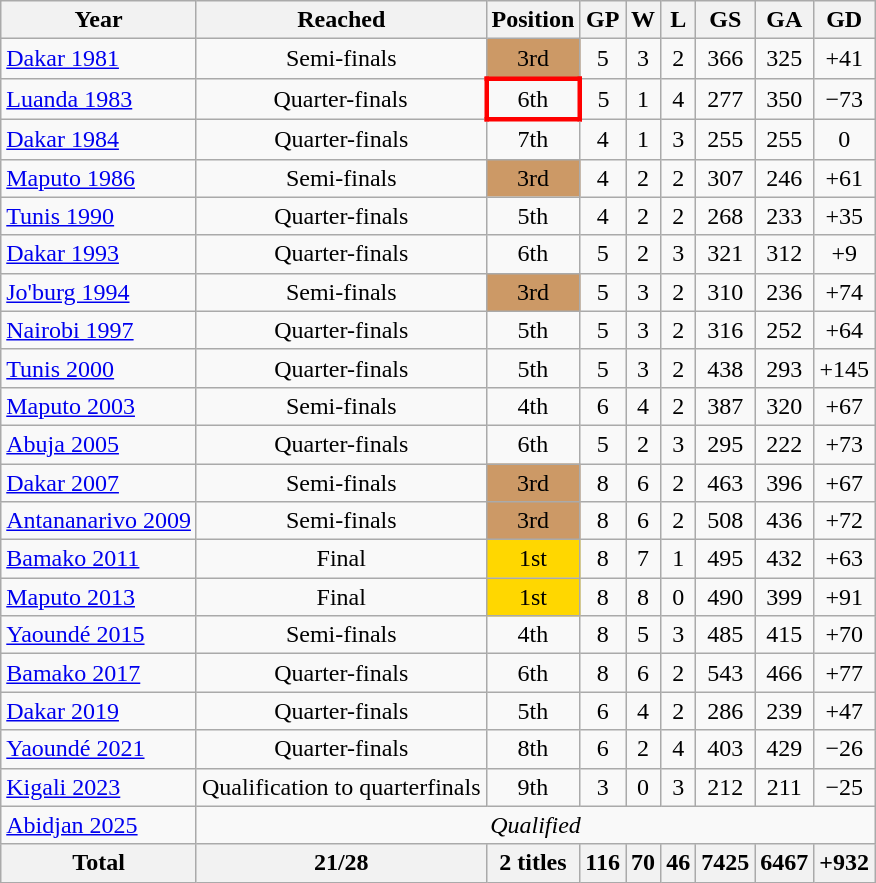<table class="wikitable" style="text-align: center;">
<tr>
<th>Year</th>
<th>Reached</th>
<th>Position</th>
<th>GP</th>
<th>W</th>
<th>L</th>
<th>GS</th>
<th>GA</th>
<th>GD</th>
</tr>
<tr>
<td align=left> <a href='#'>Dakar 1981</a></td>
<td>Semi-finals</td>
<td bgcolor=#cc9966>3rd</td>
<td>5</td>
<td>3</td>
<td>2</td>
<td>366</td>
<td>325</td>
<td>+41</td>
</tr>
<tr>
<td align=left> <a href='#'>Luanda 1983</a></td>
<td>Quarter-finals</td>
<td style="border: 3px solid red">6th</td>
<td>5</td>
<td>1</td>
<td>4</td>
<td>277</td>
<td>350</td>
<td>−73</td>
</tr>
<tr>
<td align=left> <a href='#'>Dakar 1984</a></td>
<td>Quarter-finals</td>
<td>7th</td>
<td>4</td>
<td>1</td>
<td>3</td>
<td>255</td>
<td>255</td>
<td>0</td>
</tr>
<tr>
<td align=left> <a href='#'>Maputo 1986</a></td>
<td>Semi-finals</td>
<td bgcolor=#cc9966>3rd</td>
<td>4</td>
<td>2</td>
<td>2</td>
<td>307</td>
<td>246</td>
<td>+61</td>
</tr>
<tr>
<td align=left> <a href='#'>Tunis 1990</a></td>
<td>Quarter-finals</td>
<td>5th</td>
<td>4</td>
<td>2</td>
<td>2</td>
<td>268</td>
<td>233</td>
<td>+35</td>
</tr>
<tr>
<td align=left> <a href='#'>Dakar 1993</a></td>
<td>Quarter-finals</td>
<td>6th</td>
<td>5</td>
<td>2</td>
<td>3</td>
<td>321</td>
<td>312</td>
<td>+9</td>
</tr>
<tr>
<td align=left> <a href='#'>Jo'burg 1994</a></td>
<td>Semi-finals</td>
<td bgcolor=#cc9966>3rd</td>
<td>5</td>
<td>3</td>
<td>2</td>
<td>310</td>
<td>236</td>
<td>+74</td>
</tr>
<tr>
<td align=left> <a href='#'>Nairobi 1997</a></td>
<td>Quarter-finals</td>
<td>5th</td>
<td>5</td>
<td>3</td>
<td>2</td>
<td>316</td>
<td>252</td>
<td>+64</td>
</tr>
<tr>
<td align=left> <a href='#'>Tunis 2000</a></td>
<td>Quarter-finals</td>
<td>5th</td>
<td>5</td>
<td>3</td>
<td>2</td>
<td>438</td>
<td>293</td>
<td>+145</td>
</tr>
<tr>
<td align=left> <a href='#'>Maputo 2003</a></td>
<td>Semi-finals</td>
<td>4th</td>
<td>6</td>
<td>4</td>
<td>2</td>
<td>387</td>
<td>320</td>
<td>+67</td>
</tr>
<tr>
<td align=left> <a href='#'>Abuja 2005</a></td>
<td>Quarter-finals</td>
<td>6th</td>
<td>5</td>
<td>2</td>
<td>3</td>
<td>295</td>
<td>222</td>
<td>+73</td>
</tr>
<tr>
<td align=left> <a href='#'>Dakar 2007</a></td>
<td>Semi-finals</td>
<td bgcolor=#cc9966>3rd</td>
<td>8</td>
<td>6</td>
<td>2</td>
<td>463</td>
<td>396</td>
<td>+67</td>
</tr>
<tr>
<td align=left> <a href='#'>Antananarivo 2009</a></td>
<td>Semi-finals</td>
<td bgcolor=#cc9966>3rd</td>
<td>8</td>
<td>6</td>
<td>2</td>
<td>508</td>
<td>436</td>
<td>+72</td>
</tr>
<tr>
<td align=left> <a href='#'>Bamako 2011</a></td>
<td>Final</td>
<td bgcolor=gold>1st</td>
<td>8</td>
<td>7</td>
<td>1</td>
<td>495</td>
<td>432</td>
<td>+63</td>
</tr>
<tr>
<td align=left> <a href='#'>Maputo 2013</a></td>
<td>Final</td>
<td bgcolor=gold>1st</td>
<td>8</td>
<td>8</td>
<td>0</td>
<td>490</td>
<td>399</td>
<td>+91</td>
</tr>
<tr>
<td align=left> <a href='#'>Yaoundé 2015</a></td>
<td>Semi-finals</td>
<td>4th</td>
<td>8</td>
<td>5</td>
<td>3</td>
<td>485</td>
<td>415</td>
<td>+70</td>
</tr>
<tr>
<td align=left> <a href='#'>Bamako 2017</a></td>
<td>Quarter-finals</td>
<td>6th</td>
<td>8</td>
<td>6</td>
<td>2</td>
<td>543</td>
<td>466</td>
<td>+77</td>
</tr>
<tr>
<td align=left> <a href='#'>Dakar 2019</a></td>
<td>Quarter-finals</td>
<td>5th</td>
<td>6</td>
<td>4</td>
<td>2</td>
<td>286</td>
<td>239</td>
<td>+47</td>
</tr>
<tr>
<td align=left> <a href='#'>Yaoundé 2021</a></td>
<td>Quarter-finals</td>
<td>8th</td>
<td>6</td>
<td>2</td>
<td>4</td>
<td>403</td>
<td>429</td>
<td>−26</td>
</tr>
<tr>
<td align=left> <a href='#'>Kigali 2023</a></td>
<td>Qualification to quarterfinals</td>
<td>9th</td>
<td>3</td>
<td>0</td>
<td>3</td>
<td>212</td>
<td>211</td>
<td>−25</td>
</tr>
<tr>
<td align=left> <a href='#'>Abidjan 2025</a></td>
<td colspan=8><em>Qualified</em></td>
</tr>
<tr>
<th>Total</th>
<th>21/28</th>
<th>2 titles</th>
<th>116</th>
<th>70</th>
<th>46</th>
<th>7425</th>
<th>6467</th>
<th>+932</th>
</tr>
</table>
